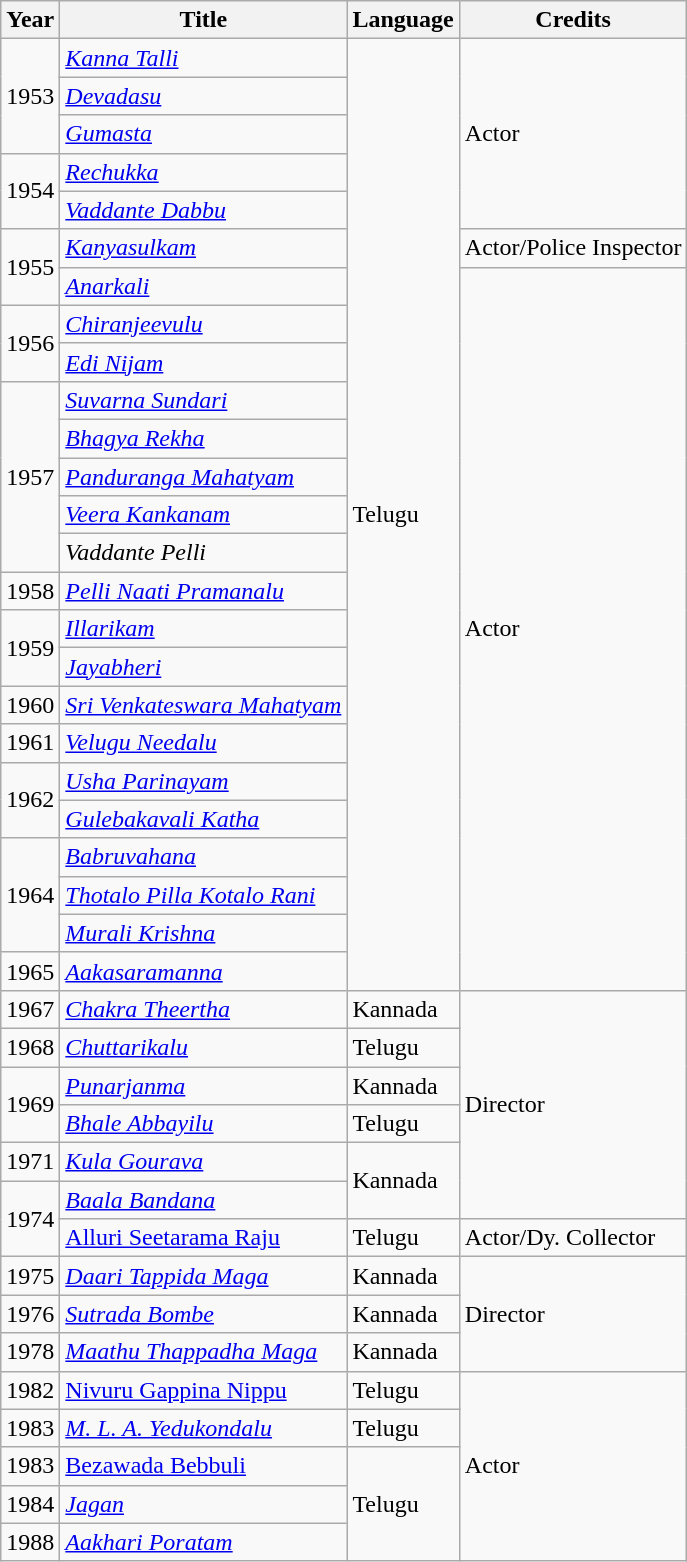<table class="wikitable sortable">
<tr>
<th scope="col">Year</th>
<th scope="col">Title</th>
<th scope="col">Language</th>
<th scope="col">Credits</th>
</tr>
<tr>
<td rowspan="3">1953</td>
<td><em><a href='#'>Kanna Talli</a></em></td>
<td rowspan="25">Telugu</td>
<td rowspan="5">Actor</td>
</tr>
<tr>
<td><em><a href='#'>Devadasu</a></em></td>
</tr>
<tr>
<td><em><a href='#'>Gumasta</a></em></td>
</tr>
<tr>
<td rowspan="2">1954</td>
<td><em><a href='#'>Rechukka</a></em></td>
</tr>
<tr>
<td><em><a href='#'>Vaddante Dabbu</a></em></td>
</tr>
<tr>
<td rowspan="2">1955</td>
<td><em><a href='#'>Kanyasulkam</a></em></td>
<td>Actor/Police Inspector</td>
</tr>
<tr>
<td><em><a href='#'>Anarkali</a></em></td>
<td rowspan="19">Actor</td>
</tr>
<tr>
<td rowspan="2">1956</td>
<td><em><a href='#'>Chiranjeevulu</a></em></td>
</tr>
<tr>
<td><em><a href='#'>Edi Nijam</a></em></td>
</tr>
<tr>
<td rowspan="5">1957</td>
<td><em><a href='#'>Suvarna Sundari</a></em></td>
</tr>
<tr>
<td><em><a href='#'>Bhagya Rekha</a></em></td>
</tr>
<tr>
<td><em><a href='#'>Panduranga Mahatyam</a></em></td>
</tr>
<tr>
<td><em><a href='#'>Veera Kankanam</a></em></td>
</tr>
<tr>
<td><em>Vaddante Pelli</em></td>
</tr>
<tr>
<td>1958</td>
<td><em><a href='#'>Pelli Naati Pramanalu</a></em></td>
</tr>
<tr>
<td rowspan="2">1959</td>
<td><em><a href='#'>Illarikam</a></em></td>
</tr>
<tr>
<td><em><a href='#'>Jayabheri</a></em></td>
</tr>
<tr>
<td>1960</td>
<td><em><a href='#'>Sri Venkateswara Mahatyam</a></em></td>
</tr>
<tr>
<td>1961</td>
<td><em><a href='#'>Velugu Needalu</a></em></td>
</tr>
<tr>
<td rowspan="2">1962</td>
<td><em><a href='#'>Usha Parinayam</a></em></td>
</tr>
<tr>
<td><em><a href='#'>Gulebakavali Katha</a></em></td>
</tr>
<tr>
<td rowspan="3">1964</td>
<td><em><a href='#'>Babruvahana</a></em></td>
</tr>
<tr>
<td><em><a href='#'>Thotalo Pilla Kotalo Rani</a></em></td>
</tr>
<tr>
<td><em><a href='#'>Murali Krishna</a></em></td>
</tr>
<tr>
<td>1965</td>
<td><em><a href='#'>Aakasaramanna</a></em></td>
</tr>
<tr>
<td>1967</td>
<td><em><a href='#'>Chakra Theertha</a></em></td>
<td>Kannada</td>
<td rowspan="6">Director</td>
</tr>
<tr>
<td>1968</td>
<td><em><a href='#'>Chuttarikalu</a></em></td>
<td>Telugu</td>
</tr>
<tr>
<td rowspan="2">1969</td>
<td><em><a href='#'>Punarjanma</a></em></td>
<td>Kannada</td>
</tr>
<tr>
<td><em><a href='#'>Bhale Abbayilu</a></em></td>
<td>Telugu</td>
</tr>
<tr>
<td>1971</td>
<td><em><a href='#'>Kula Gourava</a></em></td>
<td rowspan="2">Kannada</td>
</tr>
<tr>
<td rowspan="2">1974</td>
<td><em><a href='#'>Baala Bandana</a></em></td>
</tr>
<tr>
<td><a href='#'>Alluri Seetarama Raju</a></td>
<td>Telugu</td>
<td>Actor/Dy. Collector</td>
</tr>
<tr>
<td>1975</td>
<td><em><a href='#'>Daari Tappida Maga</a></em></td>
<td>Kannada</td>
<td rowspan="3">Director</td>
</tr>
<tr>
<td>1976</td>
<td><em><a href='#'>Sutrada Bombe</a></em></td>
<td>Kannada</td>
</tr>
<tr>
<td>1978</td>
<td><em><a href='#'>Maathu Thappadha Maga</a></em></td>
<td>Kannada</td>
</tr>
<tr>
<td>1982</td>
<td><a href='#'>Nivuru Gappina Nippu</a></td>
<td>Telugu</td>
<td rowspan="5">Actor</td>
</tr>
<tr>
<td>1983</td>
<td><em><a href='#'>M. L. A. Yedukondalu</a></em></td>
<td>Telugu</td>
</tr>
<tr>
<td>1983</td>
<td><a href='#'>Bezawada Bebbuli</a></td>
<td rowspan="3">Telugu</td>
</tr>
<tr>
<td>1984</td>
<td><em><a href='#'>Jagan</a></em></td>
</tr>
<tr>
<td>1988</td>
<td><em><a href='#'>Aakhari Poratam</a></em></td>
</tr>
</table>
